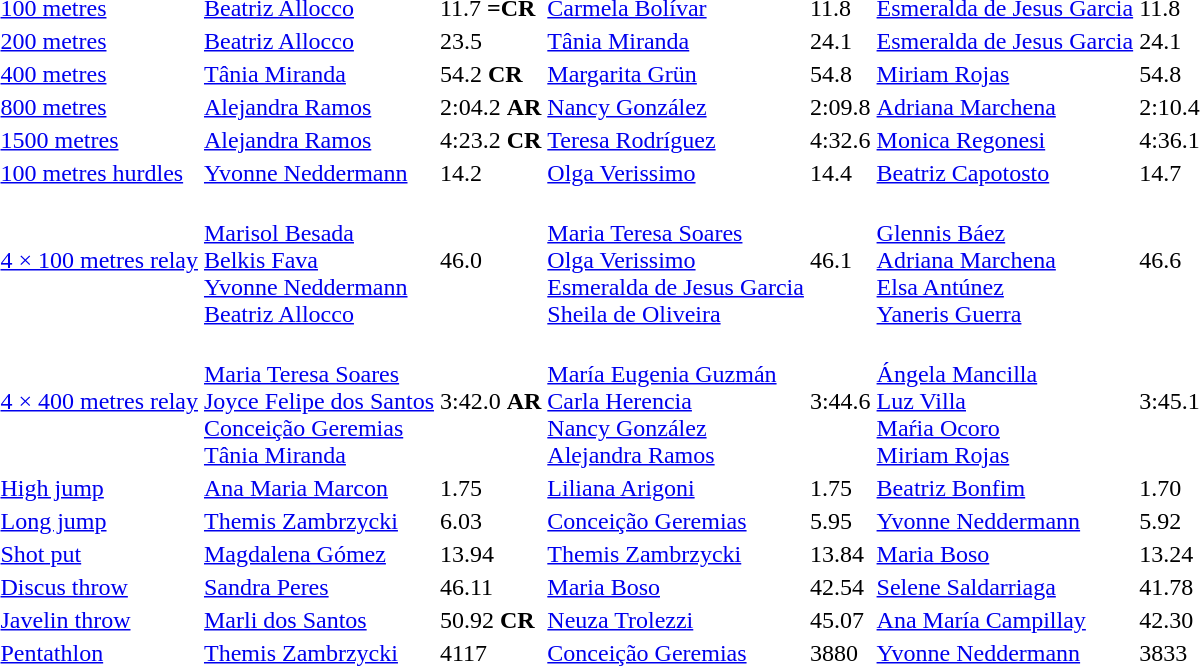<table>
<tr>
<td><a href='#'>100 metres</a></td>
<td><a href='#'>Beatriz Allocco</a><br> </td>
<td>11.7 <strong>=CR</strong></td>
<td><a href='#'>Carmela Bolívar</a><br> </td>
<td>11.8</td>
<td><a href='#'>Esmeralda de Jesus Garcia</a><br> </td>
<td>11.8</td>
</tr>
<tr>
<td><a href='#'>200 metres</a></td>
<td><a href='#'>Beatriz Allocco</a><br> </td>
<td>23.5</td>
<td><a href='#'>Tânia Miranda</a><br> </td>
<td>24.1</td>
<td><a href='#'>Esmeralda de Jesus Garcia</a><br> </td>
<td>24.1</td>
</tr>
<tr>
<td><a href='#'>400 metres</a></td>
<td><a href='#'>Tânia Miranda</a><br> </td>
<td>54.2 <strong>CR</strong></td>
<td><a href='#'>Margarita Grün</a><br> </td>
<td>54.8</td>
<td><a href='#'>Miriam Rojas</a><br> </td>
<td>54.8</td>
</tr>
<tr>
<td><a href='#'>800 metres</a></td>
<td><a href='#'>Alejandra Ramos</a><br> </td>
<td>2:04.2 <strong>AR</strong></td>
<td><a href='#'>Nancy González</a><br> </td>
<td>2:09.8</td>
<td><a href='#'>Adriana Marchena</a><br> </td>
<td>2:10.4</td>
</tr>
<tr>
<td><a href='#'>1500 metres</a></td>
<td><a href='#'>Alejandra Ramos</a><br> </td>
<td>4:23.2 <strong>CR</strong></td>
<td><a href='#'>Teresa Rodríguez</a><br> </td>
<td>4:32.6</td>
<td><a href='#'>Monica Regonesi</a><br> </td>
<td>4:36.1</td>
</tr>
<tr>
<td><a href='#'>100 metres hurdles</a></td>
<td><a href='#'>Yvonne Neddermann</a><br> </td>
<td>14.2</td>
<td><a href='#'>Olga Verissimo</a><br> </td>
<td>14.4</td>
<td><a href='#'>Beatriz Capotosto</a><br> </td>
<td>14.7</td>
</tr>
<tr>
<td><a href='#'>4 × 100 metres relay</a></td>
<td><br><a href='#'>Marisol Besada</a><br><a href='#'>Belkis Fava</a><br><a href='#'>Yvonne Neddermann</a><br><a href='#'>Beatriz Allocco</a></td>
<td>46.0</td>
<td><br><a href='#'>Maria Teresa Soares</a><br><a href='#'>Olga Verissimo</a><br><a href='#'>Esmeralda de Jesus Garcia</a><br><a href='#'>Sheila de Oliveira</a></td>
<td>46.1</td>
<td><br><a href='#'>Glennis Báez</a><br><a href='#'>Adriana Marchena</a><br><a href='#'>Elsa Antúnez</a><br><a href='#'>Yaneris Guerra</a></td>
<td>46.6</td>
</tr>
<tr>
<td><a href='#'>4 × 400 metres relay</a></td>
<td><br><a href='#'>Maria Teresa Soares</a><br><a href='#'>Joyce Felipe dos Santos</a><br><a href='#'>Conceição Geremias</a><br><a href='#'>Tânia Miranda</a></td>
<td>3:42.0 <strong>AR</strong></td>
<td><br><a href='#'>María Eugenia Guzmán</a><br><a href='#'>Carla Herencia</a><br><a href='#'>Nancy González</a><br><a href='#'>Alejandra Ramos</a></td>
<td>3:44.6</td>
<td><br><a href='#'>Ángela Mancilla</a><br><a href='#'>Luz Villa</a><br><a href='#'>Maŕia Ocoro</a><br><a href='#'>Miriam Rojas</a></td>
<td>3:45.1</td>
</tr>
<tr>
<td><a href='#'>High jump</a></td>
<td><a href='#'>Ana Maria Marcon</a><br> </td>
<td>1.75</td>
<td><a href='#'>Liliana Arigoni</a><br> </td>
<td>1.75</td>
<td><a href='#'>Beatriz Bonfim</a><br> </td>
<td>1.70</td>
</tr>
<tr>
<td><a href='#'>Long jump</a></td>
<td><a href='#'>Themis Zambrzycki</a><br> </td>
<td>6.03</td>
<td><a href='#'>Conceição Geremias</a><br> </td>
<td>5.95</td>
<td><a href='#'>Yvonne Neddermann</a><br> </td>
<td>5.92</td>
</tr>
<tr>
<td><a href='#'>Shot put</a></td>
<td><a href='#'>Magdalena Gómez</a><br> </td>
<td>13.94</td>
<td><a href='#'>Themis Zambrzycki</a><br> </td>
<td>13.84</td>
<td><a href='#'>Maria Boso</a><br> </td>
<td>13.24</td>
</tr>
<tr>
<td><a href='#'>Discus throw</a></td>
<td><a href='#'>Sandra Peres</a><br> </td>
<td>46.11</td>
<td><a href='#'>Maria Boso</a><br> </td>
<td>42.54</td>
<td><a href='#'>Selene Saldarriaga</a><br> </td>
<td>41.78</td>
</tr>
<tr>
<td><a href='#'>Javelin throw</a></td>
<td><a href='#'>Marli dos Santos</a><br> </td>
<td>50.92 <strong>CR</strong></td>
<td><a href='#'>Neuza Trolezzi</a><br> </td>
<td>45.07</td>
<td><a href='#'>Ana María Campillay</a><br> </td>
<td>42.30</td>
</tr>
<tr>
<td><a href='#'>Pentathlon</a></td>
<td><a href='#'>Themis Zambrzycki</a><br> </td>
<td>4117</td>
<td><a href='#'>Conceição Geremias</a><br> </td>
<td>3880</td>
<td><a href='#'>Yvonne Neddermann</a><br> </td>
<td>3833</td>
</tr>
</table>
